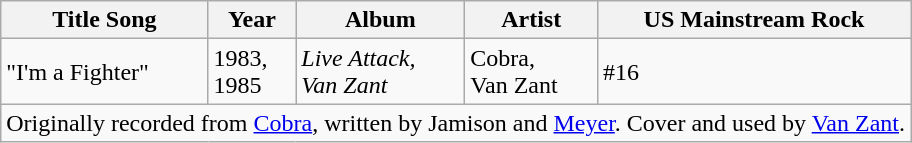<table class="wikitable">
<tr>
<th>Title Song</th>
<th>Year</th>
<th>Album</th>
<th>Artist</th>
<th>US Mainstream Rock</th>
</tr>
<tr>
<td>"I'm a Fighter"</td>
<td>1983,<br>1985</td>
<td><em>Live Attack,</em><br><em>Van Zant</em></td>
<td>Cobra,<br>Van Zant</td>
<td>#16</td>
</tr>
<tr>
<td colspan="5">Originally recorded from <a href='#'>Cobra</a>, written by Jamison and <a href='#'>Meyer</a>. Cover and used by <a href='#'>Van Zant</a>.</td>
</tr>
</table>
